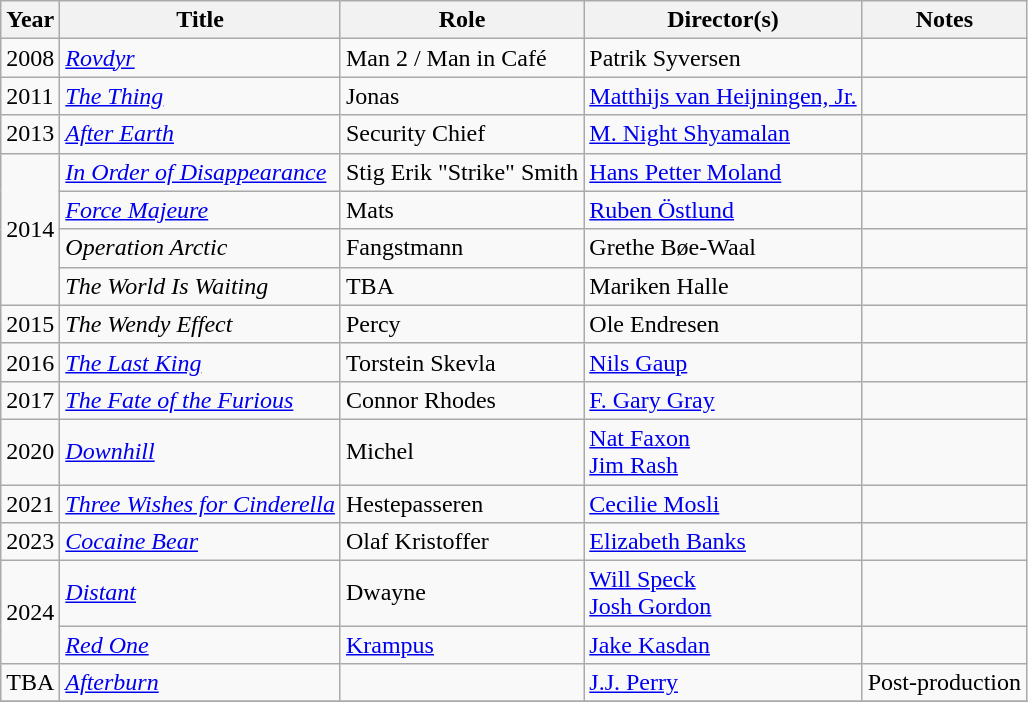<table class="wikitable sortable">
<tr>
<th>Year</th>
<th>Title</th>
<th>Role</th>
<th>Director(s)</th>
<th class="unsortable">Notes</th>
</tr>
<tr>
<td>2008</td>
<td><em><a href='#'>Rovdyr</a></em></td>
<td>Man 2 / Man in Café</td>
<td>Patrik Syversen</td>
<td></td>
</tr>
<tr>
<td>2011</td>
<td><em><a href='#'>The Thing</a></em></td>
<td>Jonas</td>
<td><a href='#'>Matthijs van Heijningen, Jr.</a></td>
<td></td>
</tr>
<tr>
<td>2013</td>
<td><em><a href='#'>After Earth</a></em></td>
<td>Security Chief</td>
<td><a href='#'>M. Night Shyamalan</a></td>
<td></td>
</tr>
<tr>
<td rowspan=4>2014</td>
<td><em><a href='#'>In Order of Disappearance</a></em></td>
<td>Stig Erik "Strike" Smith</td>
<td><a href='#'>Hans Petter Moland</a></td>
<td></td>
</tr>
<tr>
<td><em><a href='#'>Force Majeure</a></em></td>
<td>Mats</td>
<td><a href='#'>Ruben Östlund</a></td>
<td></td>
</tr>
<tr>
<td><em>Operation Arctic</em></td>
<td>Fangstmann</td>
<td>Grethe Bøe-Waal</td>
<td></td>
</tr>
<tr>
<td><em>The World Is Waiting</em></td>
<td>TBA</td>
<td>Mariken Halle</td>
<td></td>
</tr>
<tr>
<td>2015</td>
<td><em>The Wendy Effect</em></td>
<td>Percy</td>
<td>Ole Endresen</td>
<td></td>
</tr>
<tr>
<td>2016</td>
<td><em><a href='#'>The Last King</a></em></td>
<td>Torstein Skevla</td>
<td><a href='#'>Nils Gaup</a></td>
<td></td>
</tr>
<tr>
<td>2017</td>
<td><em><a href='#'>The Fate of the Furious</a></em></td>
<td>Connor Rhodes</td>
<td><a href='#'>F. Gary Gray</a></td>
<td></td>
</tr>
<tr>
<td>2020</td>
<td><em><a href='#'>Downhill</a></em></td>
<td>Michel</td>
<td><a href='#'>Nat Faxon</a><br><a href='#'>Jim Rash</a></td>
<td></td>
</tr>
<tr>
<td>2021</td>
<td><em><a href='#'>Three Wishes for Cinderella</a></em></td>
<td>Hestepasseren</td>
<td><a href='#'>Cecilie Mosli</a></td>
<td></td>
</tr>
<tr>
<td>2023</td>
<td><em><a href='#'>Cocaine Bear</a></em></td>
<td>Olaf Kristoffer</td>
<td><a href='#'>Elizabeth Banks</a></td>
<td></td>
</tr>
<tr>
<td rowspan="2">2024</td>
<td><em><a href='#'>Distant</a></em></td>
<td>Dwayne</td>
<td><a href='#'>Will Speck</a><br><a href='#'>Josh Gordon</a></td>
<td></td>
</tr>
<tr>
<td><em><a href='#'>Red One</a></em></td>
<td><a href='#'>Krampus</a></td>
<td><a href='#'>Jake Kasdan</a></td>
<td></td>
</tr>
<tr>
<td>TBA</td>
<td><em><a href='#'>Afterburn</a></em></td>
<td></td>
<td><a href='#'>J.J. Perry</a></td>
<td>Post-production</td>
</tr>
<tr>
</tr>
</table>
